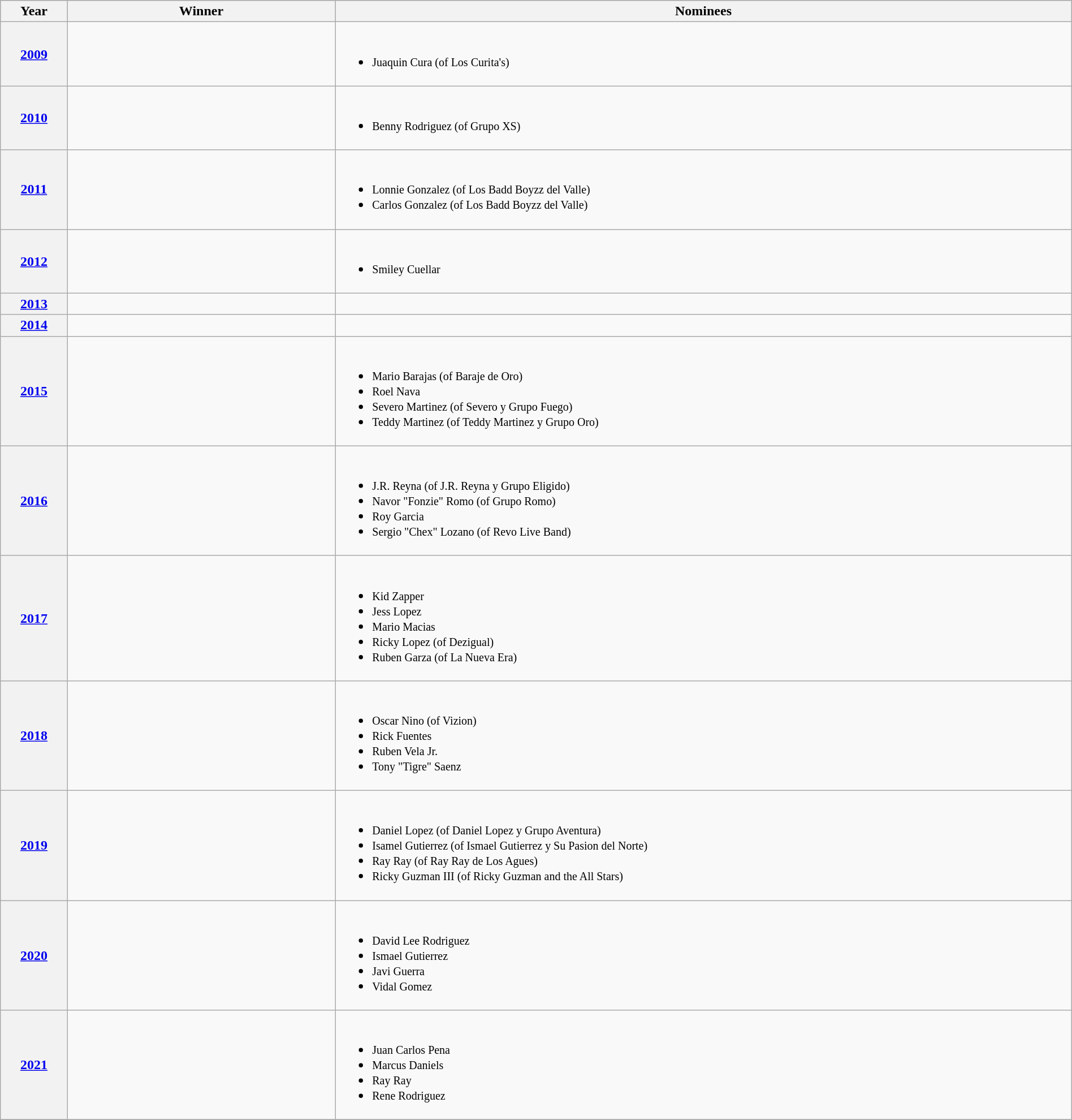<table class="wikitable" style="width:100%">
<tr bgcolor="#bebebe">
<th width="5%">Year</th>
<th width="20%">Winner</th>
<th width="55%">Nominees</th>
</tr>
<tr>
<th scope="row"><a href='#'>2009</a></th>
<td></td>
<td><br><ul><li><small>Juaquin Cura (of Los Curita's)</small></li></ul></td>
</tr>
<tr>
<th scope="row"><a href='#'>2010</a></th>
<td></td>
<td><br><ul><li><small>Benny Rodriguez (of Grupo XS)</small></li></ul></td>
</tr>
<tr>
<th scope="row"><a href='#'>2011</a></th>
<td></td>
<td><br><ul><li><small>Lonnie Gonzalez (of Los Badd Boyzz del Valle)</small></li><li><small>Carlos Gonzalez (of Los Badd Boyzz del Valle)</small></li></ul></td>
</tr>
<tr>
<th scope="row"><a href='#'>2012</a></th>
<td></td>
<td><br><ul><li><small>Smiley Cuellar</small></li></ul></td>
</tr>
<tr>
<th scope="row"><a href='#'>2013</a></th>
<td></td>
<td></td>
</tr>
<tr>
<th scope="row"><a href='#'>2014</a></th>
<td></td>
<td></td>
</tr>
<tr>
<th scope="row"><a href='#'>2015</a></th>
<td></td>
<td><br><ul><li><small>Mario Barajas (of Baraje de Oro)</small></li><li><small>Roel Nava</small></li><li><small>Severo Martinez (of Severo y Grupo Fuego)</small></li><li><small>Teddy Martinez (of Teddy Martinez y Grupo Oro)</small></li></ul></td>
</tr>
<tr>
<th scope="row"><a href='#'>2016</a></th>
<td></td>
<td><br><ul><li><small>J.R. Reyna (of J.R. Reyna y Grupo Eligido)</small></li><li><small>Navor "Fonzie" Romo (of Grupo Romo)</small></li><li><small>Roy Garcia</small></li><li><small>Sergio "Chex" Lozano (of Revo Live Band)</small></li></ul></td>
</tr>
<tr>
<th scope="row"><a href='#'>2017</a></th>
<td></td>
<td><br><ul><li><small>Kid Zapper</small></li><li><small>Jess Lopez</small></li><li><small>Mario Macias</small></li><li><small>Ricky Lopez (of Dezigual)</small></li><li><small>Ruben Garza (of La Nueva Era)</small></li></ul></td>
</tr>
<tr>
<th scope="row"><a href='#'>2018</a></th>
<td></td>
<td><br><ul><li><small>Oscar Nino (of Vizion)</small></li><li><small>Rick Fuentes</small></li><li><small>Ruben Vela Jr.</small></li><li><small>Tony "Tigre" Saenz</small></li></ul></td>
</tr>
<tr>
<th scope="row"><a href='#'>2019</a></th>
<td></td>
<td><br><ul><li><small>Daniel Lopez (of Daniel Lopez y Grupo Aventura)</small></li><li><small>Isamel Gutierrez (of Ismael Gutierrez y Su Pasion del Norte)</small></li><li><small>Ray Ray (of Ray Ray de Los Agues)</small></li><li><small>Ricky Guzman III (of Ricky Guzman and the All Stars)</small></li></ul></td>
</tr>
<tr>
<th scope="row"><a href='#'>2020</a></th>
<td></td>
<td><br><ul><li><small>David Lee Rodriguez</small></li><li><small>Ismael Gutierrez</small></li><li><small>Javi Guerra</small></li><li><small>Vidal Gomez</small></li></ul></td>
</tr>
<tr>
<th scope="row"><a href='#'>2021</a></th>
<td></td>
<td><br><ul><li><small>Juan Carlos Pena</small></li><li><small>Marcus Daniels</small></li><li><small>Ray Ray</small></li><li><small>Rene Rodriguez</small></li></ul></td>
</tr>
<tr>
</tr>
</table>
